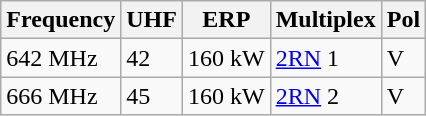<table class="wikitable sortable">
<tr>
<th>Frequency</th>
<th>UHF</th>
<th>ERP</th>
<th>Multiplex</th>
<th>Pol</th>
</tr>
<tr>
<td>642 MHz</td>
<td>42</td>
<td>160 kW</td>
<td><a href='#'>2RN</a> 1</td>
<td>V</td>
</tr>
<tr>
<td>666 MHz</td>
<td>45</td>
<td>160 kW</td>
<td><a href='#'>2RN</a> 2</td>
<td>V</td>
</tr>
</table>
